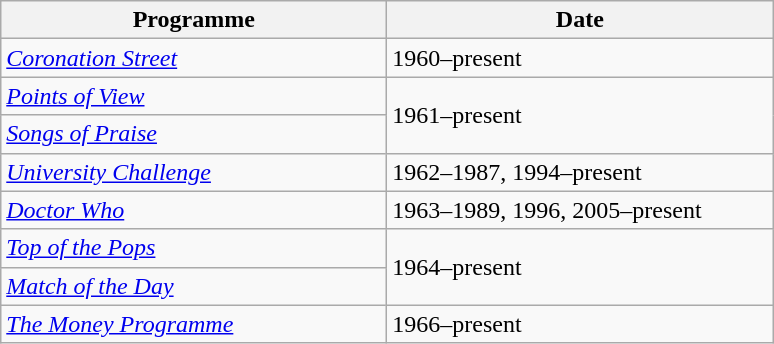<table class="wikitable">
<tr>
<th width=250>Programme</th>
<th width=250>Date</th>
</tr>
<tr>
<td><em><a href='#'>Coronation Street</a></em></td>
<td>1960–present</td>
</tr>
<tr>
<td><em><a href='#'>Points of View</a></em></td>
<td rowspan="2">1961–present</td>
</tr>
<tr>
<td><em><a href='#'>Songs of Praise</a></em></td>
</tr>
<tr>
<td><em><a href='#'>University Challenge</a></em></td>
<td>1962–1987, 1994–present</td>
</tr>
<tr>
<td><em><a href='#'>Doctor Who</a></em></td>
<td>1963–1989, 1996, 2005–present</td>
</tr>
<tr>
<td><em><a href='#'>Top of the Pops</a></em></td>
<td rowspan="2">1964–present</td>
</tr>
<tr>
<td><em><a href='#'>Match of the Day</a></em></td>
</tr>
<tr>
<td><em><a href='#'>The Money Programme</a></em></td>
<td>1966–present</td>
</tr>
</table>
